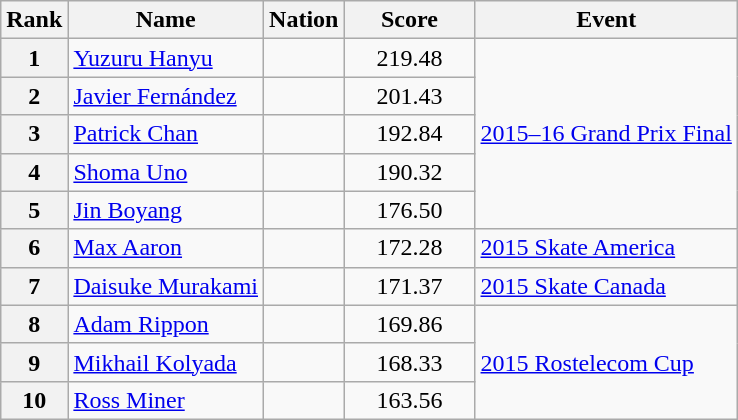<table class="wikitable sortable">
<tr>
<th>Rank</th>
<th>Name</th>
<th>Nation</th>
<th style="width:80px;">Score</th>
<th>Event</th>
</tr>
<tr>
<th>1</th>
<td><a href='#'>Yuzuru Hanyu</a></td>
<td></td>
<td style="text-align:center;">219.48</td>
<td rowspan="5"><a href='#'>2015–16 Grand Prix Final</a></td>
</tr>
<tr>
<th>2</th>
<td><a href='#'>Javier Fernández</a></td>
<td></td>
<td style="text-align:center;">201.43</td>
</tr>
<tr>
<th>3</th>
<td><a href='#'>Patrick Chan</a></td>
<td></td>
<td style="text-align:center;">192.84</td>
</tr>
<tr>
<th>4</th>
<td><a href='#'>Shoma Uno</a></td>
<td></td>
<td style="text-align:center;">190.32</td>
</tr>
<tr>
<th>5</th>
<td><a href='#'>Jin Boyang</a></td>
<td></td>
<td style="text-align:center;">176.50</td>
</tr>
<tr>
<th>6</th>
<td><a href='#'>Max Aaron</a></td>
<td></td>
<td style="text-align:center;">172.28</td>
<td><a href='#'>2015 Skate America</a></td>
</tr>
<tr>
<th>7</th>
<td><a href='#'>Daisuke Murakami</a></td>
<td></td>
<td style="text-align:center;">171.37</td>
<td><a href='#'>2015 Skate Canada</a></td>
</tr>
<tr>
<th>8</th>
<td><a href='#'>Adam Rippon</a></td>
<td></td>
<td style="text-align:center;">169.86</td>
<td rowspan="3"><a href='#'>2015 Rostelecom Cup</a></td>
</tr>
<tr>
<th>9</th>
<td><a href='#'>Mikhail Kolyada</a></td>
<td></td>
<td style="text-align:center;">168.33</td>
</tr>
<tr>
<th>10</th>
<td><a href='#'>Ross Miner</a></td>
<td></td>
<td style="text-align:center;">163.56</td>
</tr>
</table>
